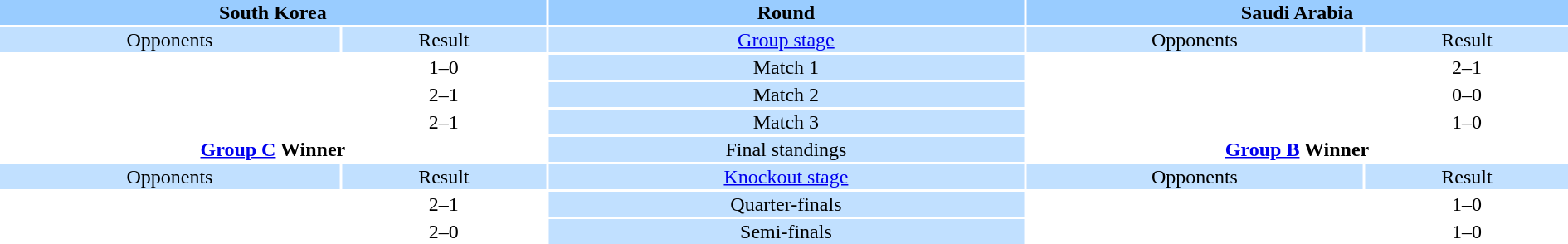<table style="width:100%; text-align:center">
<tr style="vertical-align:top; background:#99CCFF">
<th colspan="2">South Korea</th>
<th>Round</th>
<th colspan="2">Saudi Arabia</th>
</tr>
<tr style="vertical-align:top; background:#C1E0FF">
<td>Opponents</td>
<td>Result</td>
<td><a href='#'>Group stage</a></td>
<td>Opponents</td>
<td>Result</td>
</tr>
<tr>
<td align="left"></td>
<td>1–0</td>
<td style="background:#C1E0FF">Match 1</td>
<td align="left"></td>
<td>2–1</td>
</tr>
<tr>
<td align="left"></td>
<td>2–1</td>
<td style="background:#C1E0FF">Match 2</td>
<td align="left"></td>
<td>0–0</td>
</tr>
<tr>
<td align="left"></td>
<td>2–1</td>
<td style="background:#C1E0FF">Match 3</td>
<td align="left"></td>
<td>1–0</td>
</tr>
<tr>
<td colspan="2" style="text-align:center"><strong><a href='#'>Group C</a> Winner</strong><br><div></div></td>
<td style="background:#C1E0FF">Final standings</td>
<td colspan="2" style="text-align:center"><strong><a href='#'>Group B</a> Winner</strong><br><div></div></td>
</tr>
<tr style="vertical-align:top; background:#C1E0FF">
<td>Opponents</td>
<td>Result</td>
<td><a href='#'>Knockout stage</a></td>
<td>Opponents</td>
<td>Result</td>
</tr>
<tr>
<td align="left"></td>
<td>2–1</td>
<td style="background:#C1E0FF">Quarter-finals</td>
<td align="left"></td>
<td>1–0</td>
</tr>
<tr>
<td align="left"></td>
<td>2–0</td>
<td style="background:#C1E0FF">Semi-finals</td>
<td align="left"></td>
<td>1–0</td>
</tr>
</table>
